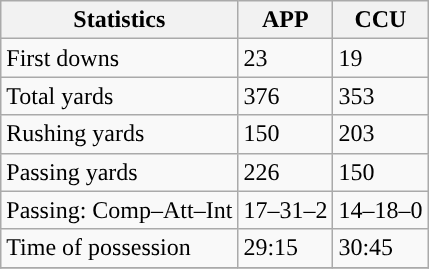<table class="wikitable" style="float: left;">
<tr>
<th>Statistics</th>
<th>APP</th>
<th>CCU</th>
</tr>
<tr>
<td>First downs</td>
<td>23</td>
<td>19</td>
</tr>
<tr>
<td>Total yards</td>
<td>376</td>
<td>353</td>
</tr>
<tr>
<td>Rushing yards</td>
<td>150</td>
<td>203</td>
</tr>
<tr>
<td>Passing yards</td>
<td>226</td>
<td>150</td>
</tr>
<tr>
<td>Passing: Comp–Att–Int</td>
<td>17–31–2</td>
<td>14–18–0</td>
</tr>
<tr>
<td>Time of possession</td>
<td>29:15</td>
<td>30:45</td>
</tr>
<tr>
</tr>
</table>
